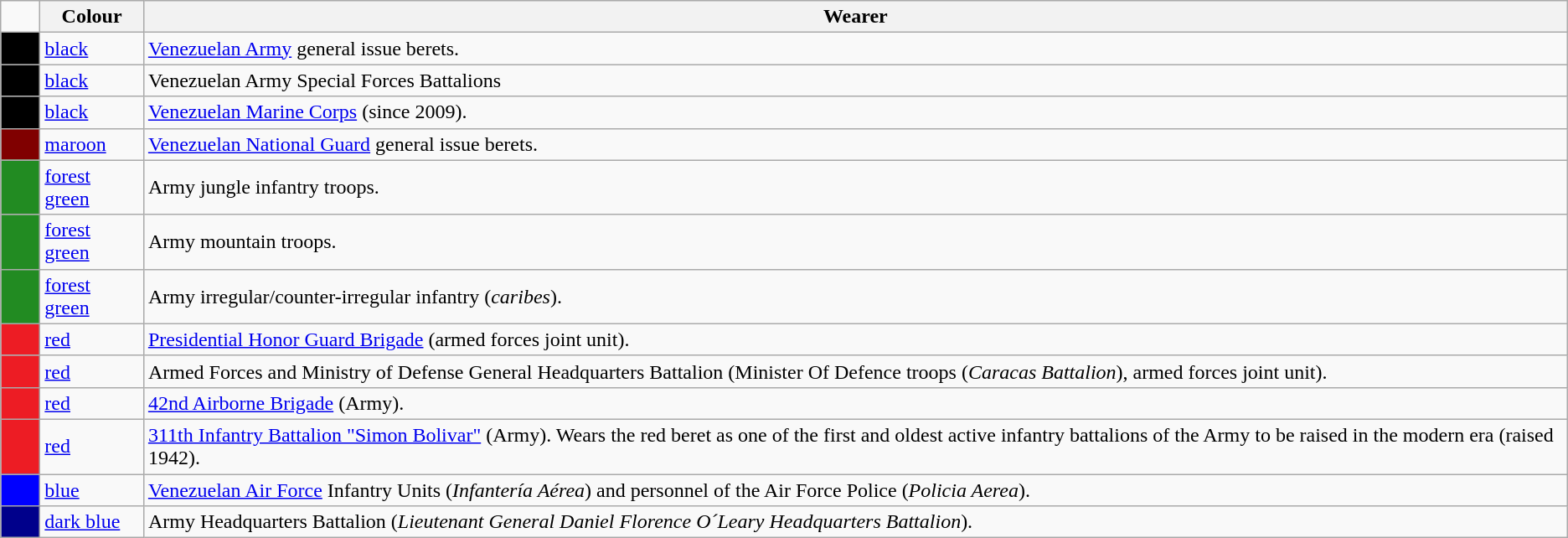<table class=wikitable>
<tr>
<td>      </td>
<th>Colour</th>
<th>Wearer</th>
</tr>
<tr>
<td style="background:black;">      </td>
<td><a href='#'>black</a></td>
<td><a href='#'>Venezuelan Army</a> general issue berets.</td>
</tr>
<tr>
<td style="background:black;"></td>
<td><a href='#'>black</a></td>
<td>Venezuelan Army Special Forces Battalions</td>
</tr>
<tr>
<td style="background:black;"></td>
<td><a href='#'>black</a></td>
<td><a href='#'>Venezuelan Marine Corps</a> (since 2009).</td>
</tr>
<tr>
<td style="background:maroon;"></td>
<td><a href='#'>maroon</a></td>
<td><a href='#'>Venezuelan National Guard</a> general issue berets.</td>
</tr>
<tr>
<td style="background:#228B22;"></td>
<td><a href='#'>forest green</a></td>
<td>Army jungle infantry troops.</td>
</tr>
<tr>
<td style="background:#228B22;"></td>
<td><a href='#'>forest green</a></td>
<td>Army mountain troops.</td>
</tr>
<tr>
<td style="background:#228B22;"></td>
<td><a href='#'>forest green</a></td>
<td>Army irregular/counter-irregular infantry (<em>caribes</em>).</td>
</tr>
<tr>
<td style="background:#ED1C24;"></td>
<td><a href='#'>red</a></td>
<td><a href='#'>Presidential Honor Guard Brigade</a> (armed forces joint unit).</td>
</tr>
<tr>
<td style="background:#ED1C24;"></td>
<td><a href='#'>red</a></td>
<td>Armed Forces and Ministry of Defense General Headquarters Battalion (Minister Of Defence troops (<em>Caracas Battalion</em>), armed forces joint unit).</td>
</tr>
<tr>
<td style="background:#ED1C24;"></td>
<td><a href='#'>red</a></td>
<td><a href='#'>42nd Airborne Brigade</a> (Army).</td>
</tr>
<tr>
<td style="background:#ED1C24;"></td>
<td><a href='#'>red</a></td>
<td><a href='#'>311th Infantry Battalion "Simon Bolivar"</a> (Army). Wears the red beret as one of the first and oldest active infantry battalions of the Army to be raised in the modern era (raised 1942).</td>
</tr>
<tr>
<td style="background:blue;"></td>
<td><a href='#'>blue</a></td>
<td><a href='#'>Venezuelan Air Force</a> Infantry Units (<em>Infantería Aérea</em>) and personnel of the Air Force Police (<em>Policia Aerea</em>).</td>
</tr>
<tr>
<td style="background:darkBlue;"></td>
<td><a href='#'>dark blue</a></td>
<td>Army Headquarters Battalion (<em>Lieutenant General Daniel Florence O´Leary Headquarters Battalion</em>).</td>
</tr>
</table>
